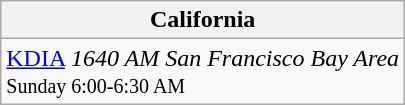<table class="wikitable">
<tr>
<th>California</th>
</tr>
<tr>
<td><a href='#'>KDIA</a> <em>1640 AM San Francisco Bay Area</em><br><small>Sunday 6:00-6:30 AM</small></td>
</tr>
</table>
